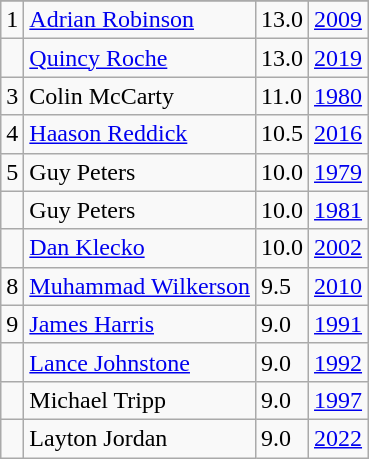<table class="wikitable">
<tr>
</tr>
<tr>
<td>1</td>
<td><a href='#'>Adrian Robinson</a></td>
<td>13.0</td>
<td><a href='#'>2009</a></td>
</tr>
<tr>
<td></td>
<td><a href='#'>Quincy Roche</a></td>
<td>13.0</td>
<td><a href='#'>2019</a></td>
</tr>
<tr>
<td>3</td>
<td>Colin McCarty</td>
<td>11.0</td>
<td><a href='#'>1980</a></td>
</tr>
<tr>
<td>4</td>
<td><a href='#'>Haason Reddick</a></td>
<td>10.5</td>
<td><a href='#'>2016</a></td>
</tr>
<tr>
<td>5</td>
<td>Guy Peters</td>
<td>10.0</td>
<td><a href='#'>1979</a></td>
</tr>
<tr>
<td></td>
<td>Guy Peters</td>
<td>10.0</td>
<td><a href='#'>1981</a></td>
</tr>
<tr>
<td></td>
<td><a href='#'>Dan Klecko</a></td>
<td>10.0</td>
<td><a href='#'>2002</a></td>
</tr>
<tr>
<td>8</td>
<td><a href='#'>Muhammad Wilkerson</a></td>
<td>9.5</td>
<td><a href='#'>2010</a></td>
</tr>
<tr>
<td>9</td>
<td><a href='#'>James Harris</a></td>
<td>9.0</td>
<td><a href='#'>1991</a></td>
</tr>
<tr>
<td></td>
<td><a href='#'>Lance Johnstone</a></td>
<td>9.0</td>
<td><a href='#'>1992</a></td>
</tr>
<tr>
<td></td>
<td>Michael Tripp</td>
<td>9.0</td>
<td><a href='#'>1997</a></td>
</tr>
<tr>
<td></td>
<td>Layton Jordan</td>
<td>9.0</td>
<td><a href='#'>2022</a></td>
</tr>
</table>
